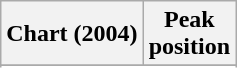<table class="wikitable plainrowheaders sortable" border="1">
<tr>
<th scope="col">Chart (2004)</th>
<th scope="col">Peak<br>position</th>
</tr>
<tr>
</tr>
<tr>
</tr>
<tr>
</tr>
<tr>
</tr>
<tr>
</tr>
<tr>
</tr>
</table>
